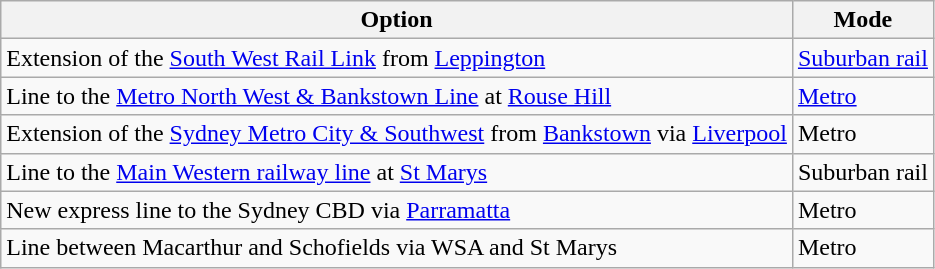<table class="wikitable">
<tr>
<th>Option</th>
<th>Mode</th>
</tr>
<tr>
<td>Extension of the <a href='#'>South West Rail Link</a> from <a href='#'>Leppington</a></td>
<td><a href='#'>Suburban rail</a></td>
</tr>
<tr>
<td>Line to the <a href='#'>Metro North West & Bankstown Line</a> at <a href='#'>Rouse Hill</a></td>
<td><a href='#'>Metro</a></td>
</tr>
<tr>
<td>Extension of the <a href='#'>Sydney Metro City & Southwest</a> from <a href='#'>Bankstown</a> via <a href='#'>Liverpool</a></td>
<td>Metro</td>
</tr>
<tr>
<td>Line to the <a href='#'>Main Western railway line</a> at <a href='#'>St Marys</a></td>
<td>Suburban rail</td>
</tr>
<tr>
<td>New express line to the Sydney CBD via <a href='#'>Parramatta</a></td>
<td>Metro</td>
</tr>
<tr>
<td>Line between Macarthur and Schofields via WSA and St Marys</td>
<td>Metro</td>
</tr>
</table>
